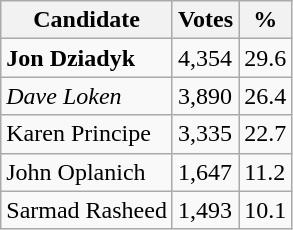<table class="wikitable" align="left">
<tr>
<th>Candidate</th>
<th>Votes</th>
<th>%</th>
</tr>
<tr>
<td><strong>Jon Dziadyk</strong></td>
<td>4,354</td>
<td>29.6</td>
</tr>
<tr>
<td><em>Dave Loken</em></td>
<td>3,890</td>
<td>26.4</td>
</tr>
<tr>
<td>Karen Principe</td>
<td>3,335</td>
<td>22.7</td>
</tr>
<tr>
<td>John Oplanich</td>
<td>1,647</td>
<td>11.2</td>
</tr>
<tr>
<td>Sarmad Rasheed</td>
<td>1,493</td>
<td>10.1</td>
</tr>
</table>
